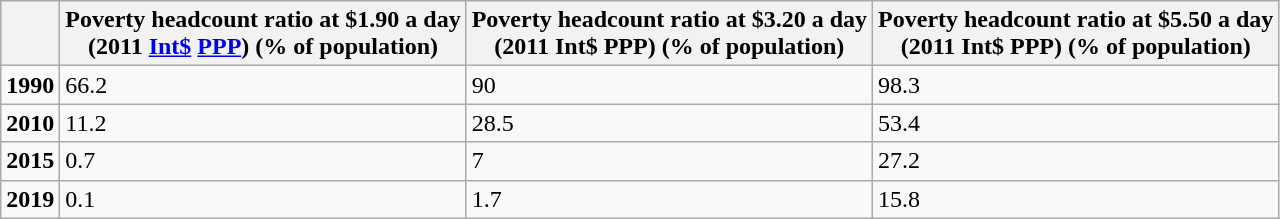<table class="wikitable">
<tr>
<th></th>
<th>Poverty headcount ratio at $1.90 a day<br>(2011 <a href='#'>Int$</a> <a href='#'>PPP</a>) (% of population)</th>
<th>Poverty headcount ratio at $3.20 a day<br>(2011 Int$ PPP) (% of population)</th>
<th>Poverty headcount ratio at $5.50 a day<br>(2011 Int$ PPP) (% of population)</th>
</tr>
<tr>
<td><strong>1990</strong></td>
<td>66.2</td>
<td>90</td>
<td>98.3</td>
</tr>
<tr>
<td><strong>2010</strong></td>
<td>11.2</td>
<td>28.5</td>
<td>53.4</td>
</tr>
<tr>
<td><strong>2015</strong></td>
<td>0.7</td>
<td>7</td>
<td>27.2</td>
</tr>
<tr>
<td><strong>2019</strong></td>
<td>0.1</td>
<td>1.7</td>
<td>15.8</td>
</tr>
</table>
